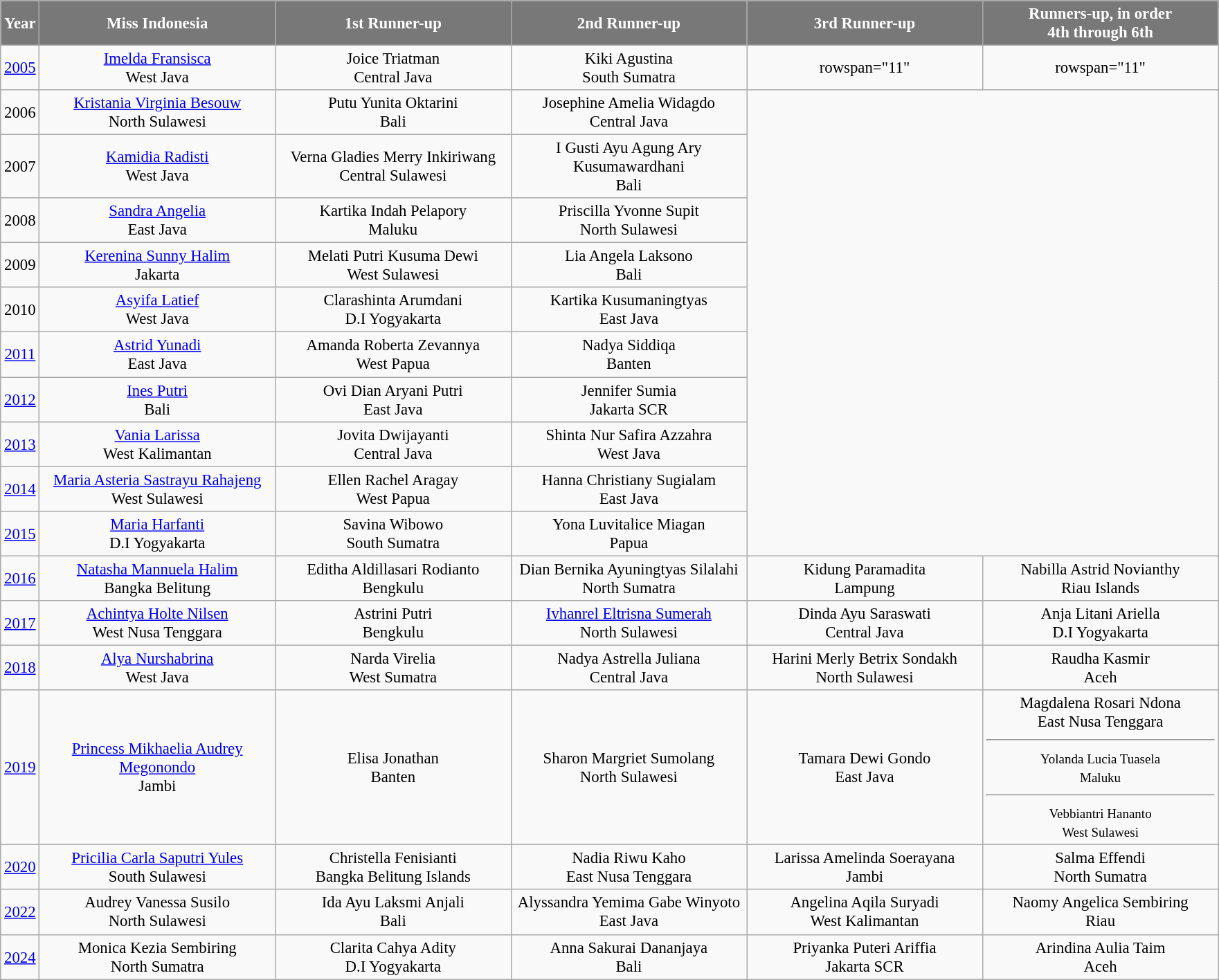<table class="wikitable sortable" style="font-size: 95%; text-align:center">
<tr>
<th width="30" style="background-color:#787878;color:#FFFFFF;">Year</th>
<th width="220" style="background-color:#787878;color:#FFFFFF;">Miss Indonesia</th>
<th width="220" style="background-color:#787878;color:#FFFFFF;">1st Runner-up</th>
<th width="220" style="background-color:#787878;color:#FFFFFF;">2nd Runner-up</th>
<th width="220" style="background-color:#787878;color:#FFFFFF;">3rd Runner-up</th>
<th width="220" style="background-color:#787878;color:#FFFFFF;">Runners-up, in order<br>4th through 6th</th>
</tr>
<tr>
<td><a href='#'>2005</a></td>
<td><a href='#'>Imelda Fransisca</a><br>West Java</td>
<td>Joice Triatman<br>Central Java</td>
<td>Kiki Agustina<br>South Sumatra</td>
<td>rowspan="11" </td>
<td>rowspan="11" </td>
</tr>
<tr>
<td>2006</td>
<td><a href='#'>Kristania Virginia Besouw</a><br>North Sulawesi</td>
<td>Putu Yunita Oktarini<br>Bali</td>
<td>Josephine Amelia Widagdo<br>Central Java</td>
</tr>
<tr>
<td>2007</td>
<td><a href='#'>Kamidia Radisti</a><br>West Java</td>
<td>Verna Gladies Merry Inkiriwang<br>Central Sulawesi</td>
<td>I Gusti Ayu Agung Ary Kusumawardhani<br>Bali</td>
</tr>
<tr>
<td>2008</td>
<td><a href='#'>Sandra Angelia</a><br>East Java</td>
<td>Kartika Indah Pelapory<br>Maluku</td>
<td>Priscilla Yvonne Supit<br>North Sulawesi</td>
</tr>
<tr>
<td>2009</td>
<td><a href='#'>Kerenina Sunny Halim</a><br>Jakarta</td>
<td>Melati Putri Kusuma Dewi<br>West Sulawesi</td>
<td>Lia Angela Laksono<br>Bali</td>
</tr>
<tr>
<td>2010</td>
<td><a href='#'>Asyifa Latief</a><br>West Java</td>
<td>Clarashinta Arumdani<br>D.I Yogyakarta</td>
<td>Kartika Kusumaningtyas<br>East Java</td>
</tr>
<tr>
<td><a href='#'>2011</a></td>
<td><a href='#'>Astrid Yunadi</a><br>East Java</td>
<td>Amanda Roberta Zevannya<br>West Papua</td>
<td>Nadya Siddiqa<br>Banten</td>
</tr>
<tr>
<td><a href='#'>2012</a></td>
<td><a href='#'>Ines Putri</a><br>Bali</td>
<td>Ovi Dian Aryani Putri<br>East Java</td>
<td>Jennifer Sumia<br>Jakarta SCR</td>
</tr>
<tr>
<td><a href='#'>2013</a></td>
<td><a href='#'>Vania Larissa</a><br>West Kalimantan</td>
<td>Jovita Dwijayanti<br>Central Java</td>
<td>Shinta Nur Safira Azzahra<br>West Java</td>
</tr>
<tr>
<td><a href='#'>2014</a></td>
<td><a href='#'>Maria Asteria Sastrayu Rahajeng</a><br>West Sulawesi</td>
<td>Ellen Rachel Aragay<br>West Papua</td>
<td>Hanna Christiany Sugialam<br>East Java</td>
</tr>
<tr>
<td><a href='#'>2015</a></td>
<td><a href='#'>Maria Harfanti</a><br>D.I Yogyakarta</td>
<td>Savina Wibowo<br>South Sumatra</td>
<td>Yona Luvitalice Miagan<br>Papua</td>
</tr>
<tr>
<td><a href='#'>2016</a></td>
<td><a href='#'>Natasha Mannuela Halim</a><br>Bangka Belitung</td>
<td>Editha Aldillasari Rodianto<br>Bengkulu</td>
<td>Dian Bernika Ayuningtyas Silalahi<br>North Sumatra</td>
<td>Kidung Paramadita<br>Lampung</td>
<td>Nabilla Astrid Novianthy<br>Riau Islands</td>
</tr>
<tr>
<td><a href='#'>2017</a></td>
<td><a href='#'>Achintya Holte Nilsen</a><br>West Nusa Tenggara</td>
<td>Astrini Putri<br>Bengkulu</td>
<td><a href='#'>Ivhanrel Eltrisna Sumerah</a><br>North Sulawesi</td>
<td>Dinda Ayu Saraswati<br>Central Java</td>
<td>Anja Litani Ariella<br>D.I Yogyakarta</td>
</tr>
<tr>
<td><a href='#'>2018</a></td>
<td><a href='#'>Alya Nurshabrina</a><br>West Java</td>
<td>Narda Virelia<br>West Sumatra</td>
<td>Nadya Astrella Juliana<br>Central Java</td>
<td>Harini Merly Betrix Sondakh<br>North Sulawesi</td>
<td>Raudha Kasmir<br>Aceh</td>
</tr>
<tr>
<td><a href='#'>2019</a></td>
<td><a href='#'>Princess Mikhaelia Audrey Megonondo</a><br>Jambi</td>
<td>Elisa Jonathan<br>Banten</td>
<td>Sharon Margriet Sumolang<br>North Sulawesi</td>
<td>Tamara Dewi Gondo<br>East Java</td>
<td>Magdalena Rosari Ndona<br>East Nusa Tenggara<hr><small>Yolanda Lucia Tuasela<br>Maluku</small><hr><small>Vebbiantri Hananto<br>West Sulawesi</small></td>
</tr>
<tr>
<td><a href='#'>2020</a></td>
<td><a href='#'>Pricilia Carla Saputri Yules</a><br>South Sulawesi</td>
<td>Christella Fenisianti<br>Bangka Belitung Islands</td>
<td>Nadia Riwu Kaho<br>East Nusa Tenggara</td>
<td>Larissa Amelinda Soerayana<br>Jambi</td>
<td>Salma Effendi<br>North Sumatra</td>
</tr>
<tr>
<td><a href='#'>2022</a></td>
<td>Audrey Vanessa Susilo<br>North Sulawesi</td>
<td>Ida Ayu Laksmi Anjali<br>Bali</td>
<td>Alyssandra Yemima Gabe Winyoto<br>East Java</td>
<td>Angelina Aqila Suryadi<br>West Kalimantan</td>
<td>Naomy Angelica Sembiring<br>Riau</td>
</tr>
<tr>
<td><a href='#'>2024</a></td>
<td>Monica Kezia Sembiring<br>North Sumatra</td>
<td>Clarita Cahya Adity<br>D.I Yogyakarta</td>
<td>Anna Sakurai Dananjaya<br>Bali</td>
<td>Priyanka Puteri Ariffia<br>Jakarta SCR</td>
<td>Arindina Aulia Taim<br>Aceh</td>
</tr>
</table>
